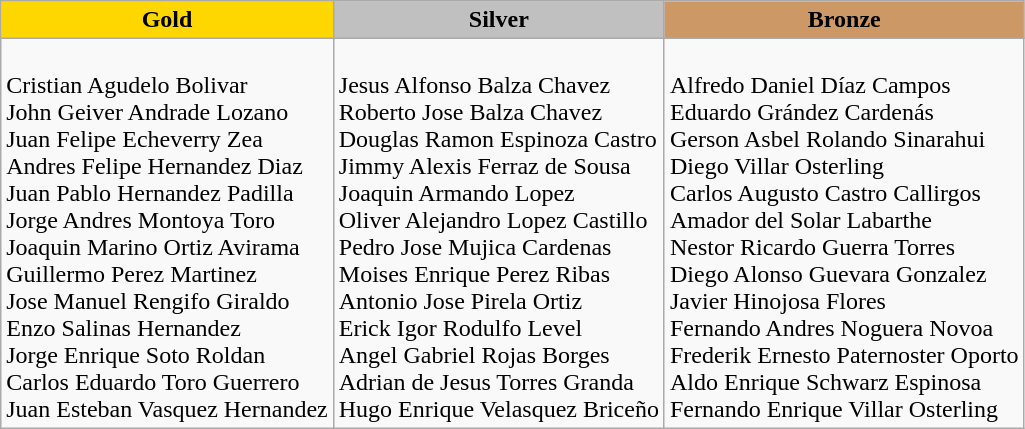<table class="wikitable">
<tr style="text-align:center;">
<td style="background:gold;"><strong>Gold</strong></td>
<td style="background:silver;"><strong>Silver</strong></td>
<td style="background:#c96;"><strong>Bronze</strong></td>
</tr>
<tr valign="top">
<td><br>Cristian Agudelo Bolivar<br>John Geiver Andrade Lozano<br>Juan Felipe Echeverry Zea<br>Andres Felipe Hernandez Diaz<br>Juan Pablo Hernandez Padilla<br>Jorge Andres Montoya Toro<br>Joaquin Marino Ortiz Avirama<br>Guillermo Perez Martinez<br>Jose Manuel Rengifo Giraldo<br>Enzo Salinas Hernandez<br>Jorge Enrique Soto Roldan<br>Carlos Eduardo Toro Guerrero<br>Juan Esteban Vasquez Hernandez</td>
<td><br>Jesus Alfonso Balza Chavez<br>Roberto Jose Balza Chavez<br>Douglas Ramon Espinoza Castro<br>Jimmy Alexis Ferraz de Sousa<br>Joaquin Armando Lopez<br>Oliver Alejandro Lopez Castillo<br>Pedro Jose Mujica Cardenas<br>Moises Enrique Perez Ribas<br>Antonio Jose Pirela Ortiz<br>Erick Igor Rodulfo Level<br>Angel Gabriel Rojas Borges<br>Adrian de Jesus Torres Granda<br>Hugo Enrique Velasquez Briceño</td>
<td><br>Alfredo Daniel Díaz Campos<br>Eduardo Grández Cardenás<br>Gerson Asbel Rolando Sinarahui<br>Diego Villar Osterling<br>Carlos Augusto Castro Callirgos<br>Amador del Solar Labarthe<br>Nestor Ricardo Guerra Torres<br>Diego Alonso Guevara Gonzalez<br>Javier Hinojosa Flores<br>Fernando Andres Noguera Novoa<br>Frederik Ernesto Paternoster Oporto<br>Aldo Enrique Schwarz Espinosa<br>Fernando Enrique Villar Osterling</td>
</tr>
</table>
